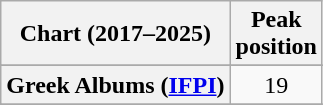<table class="wikitable sortable plainrowheaders" style="text-align:center">
<tr>
<th scope="col">Chart (2017–2025)</th>
<th scope="col">Peak<br>position</th>
</tr>
<tr>
</tr>
<tr>
</tr>
<tr>
</tr>
<tr>
<th scope="row">Greek Albums (<a href='#'>IFPI</a>)</th>
<td>19</td>
</tr>
<tr>
</tr>
<tr>
</tr>
<tr>
</tr>
</table>
